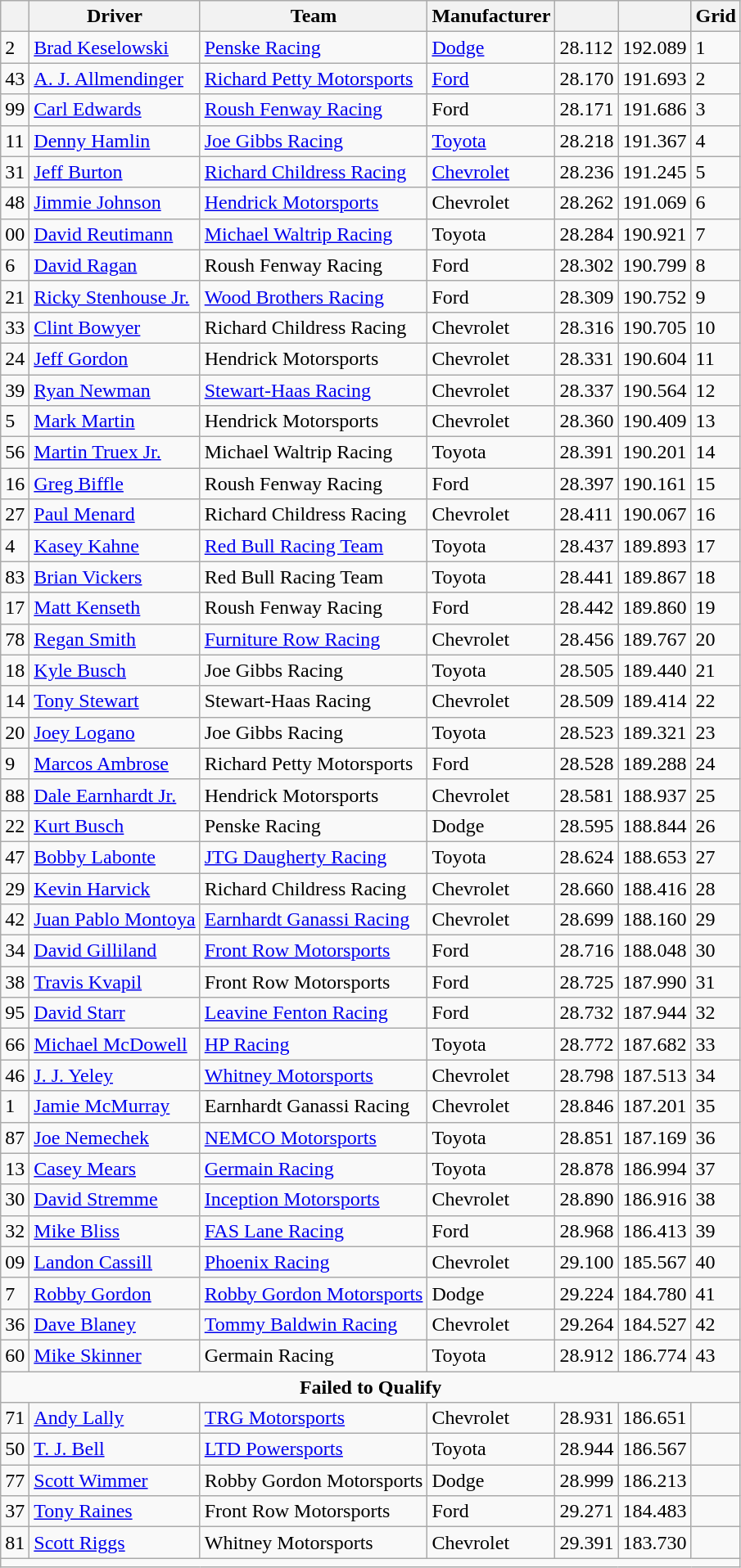<table class="wikitable">
<tr>
<th></th>
<th>Driver</th>
<th>Team</th>
<th>Manufacturer</th>
<th></th>
<th></th>
<th>Grid</th>
</tr>
<tr>
<td>2</td>
<td><a href='#'>Brad Keselowski</a></td>
<td><a href='#'>Penske Racing</a></td>
<td><a href='#'>Dodge</a></td>
<td>28.112</td>
<td>192.089</td>
<td>1</td>
</tr>
<tr>
<td>43</td>
<td><a href='#'>A. J. Allmendinger</a></td>
<td><a href='#'>Richard Petty Motorsports</a></td>
<td><a href='#'>Ford</a></td>
<td>28.170</td>
<td>191.693</td>
<td>2</td>
</tr>
<tr>
<td>99</td>
<td><a href='#'>Carl Edwards</a></td>
<td><a href='#'>Roush Fenway Racing</a></td>
<td>Ford</td>
<td>28.171</td>
<td>191.686</td>
<td>3</td>
</tr>
<tr>
<td>11</td>
<td><a href='#'>Denny Hamlin</a></td>
<td><a href='#'>Joe Gibbs Racing</a></td>
<td><a href='#'>Toyota</a></td>
<td>28.218</td>
<td>191.367</td>
<td>4</td>
</tr>
<tr>
<td>31</td>
<td><a href='#'>Jeff Burton</a></td>
<td><a href='#'>Richard Childress Racing</a></td>
<td><a href='#'>Chevrolet</a></td>
<td>28.236</td>
<td>191.245</td>
<td>5</td>
</tr>
<tr>
<td>48</td>
<td><a href='#'>Jimmie Johnson</a></td>
<td><a href='#'>Hendrick Motorsports</a></td>
<td>Chevrolet</td>
<td>28.262</td>
<td>191.069</td>
<td>6</td>
</tr>
<tr>
<td>00</td>
<td><a href='#'>David Reutimann</a></td>
<td><a href='#'>Michael Waltrip Racing</a></td>
<td>Toyota</td>
<td>28.284</td>
<td>190.921</td>
<td>7</td>
</tr>
<tr>
<td>6</td>
<td><a href='#'>David Ragan</a></td>
<td>Roush Fenway Racing</td>
<td>Ford</td>
<td>28.302</td>
<td>190.799</td>
<td>8</td>
</tr>
<tr>
<td>21</td>
<td><a href='#'>Ricky Stenhouse Jr.</a></td>
<td><a href='#'>Wood Brothers Racing</a></td>
<td>Ford</td>
<td>28.309</td>
<td>190.752</td>
<td>9</td>
</tr>
<tr>
<td>33</td>
<td><a href='#'>Clint Bowyer</a></td>
<td>Richard Childress Racing</td>
<td>Chevrolet</td>
<td>28.316</td>
<td>190.705</td>
<td>10</td>
</tr>
<tr>
<td>24</td>
<td><a href='#'>Jeff Gordon</a></td>
<td>Hendrick Motorsports</td>
<td>Chevrolet</td>
<td>28.331</td>
<td>190.604</td>
<td>11</td>
</tr>
<tr>
<td>39</td>
<td><a href='#'>Ryan Newman</a></td>
<td><a href='#'>Stewart-Haas Racing</a></td>
<td>Chevrolet</td>
<td>28.337</td>
<td>190.564</td>
<td>12</td>
</tr>
<tr>
<td>5</td>
<td><a href='#'>Mark Martin</a></td>
<td>Hendrick Motorsports</td>
<td>Chevrolet</td>
<td>28.360</td>
<td>190.409</td>
<td>13</td>
</tr>
<tr>
<td>56</td>
<td><a href='#'>Martin Truex Jr.</a></td>
<td>Michael Waltrip Racing</td>
<td>Toyota</td>
<td>28.391</td>
<td>190.201</td>
<td>14</td>
</tr>
<tr>
<td>16</td>
<td><a href='#'>Greg Biffle</a></td>
<td>Roush Fenway Racing</td>
<td>Ford</td>
<td>28.397</td>
<td>190.161</td>
<td>15</td>
</tr>
<tr>
<td>27</td>
<td><a href='#'>Paul Menard</a></td>
<td>Richard Childress Racing</td>
<td>Chevrolet</td>
<td>28.411</td>
<td>190.067</td>
<td>16</td>
</tr>
<tr>
<td>4</td>
<td><a href='#'>Kasey Kahne</a></td>
<td><a href='#'>Red Bull Racing Team</a></td>
<td>Toyota</td>
<td>28.437</td>
<td>189.893</td>
<td>17</td>
</tr>
<tr>
<td>83</td>
<td><a href='#'>Brian Vickers</a></td>
<td>Red Bull Racing Team</td>
<td>Toyota</td>
<td>28.441</td>
<td>189.867</td>
<td>18</td>
</tr>
<tr>
<td>17</td>
<td><a href='#'>Matt Kenseth</a></td>
<td>Roush Fenway Racing</td>
<td>Ford</td>
<td>28.442</td>
<td>189.860</td>
<td>19</td>
</tr>
<tr>
<td>78</td>
<td><a href='#'>Regan Smith</a></td>
<td><a href='#'>Furniture Row Racing</a></td>
<td>Chevrolet</td>
<td>28.456</td>
<td>189.767</td>
<td>20</td>
</tr>
<tr>
<td>18</td>
<td><a href='#'>Kyle Busch</a></td>
<td>Joe Gibbs Racing</td>
<td>Toyota</td>
<td>28.505</td>
<td>189.440</td>
<td>21</td>
</tr>
<tr>
<td>14</td>
<td><a href='#'>Tony Stewart</a></td>
<td>Stewart-Haas Racing</td>
<td>Chevrolet</td>
<td>28.509</td>
<td>189.414</td>
<td>22</td>
</tr>
<tr>
<td>20</td>
<td><a href='#'>Joey Logano</a></td>
<td>Joe Gibbs Racing</td>
<td>Toyota</td>
<td>28.523</td>
<td>189.321</td>
<td>23</td>
</tr>
<tr>
<td>9</td>
<td><a href='#'>Marcos Ambrose</a></td>
<td>Richard Petty Motorsports</td>
<td>Ford</td>
<td>28.528</td>
<td>189.288</td>
<td>24</td>
</tr>
<tr>
<td>88</td>
<td><a href='#'>Dale Earnhardt Jr.</a></td>
<td>Hendrick Motorsports</td>
<td>Chevrolet</td>
<td>28.581</td>
<td>188.937</td>
<td>25</td>
</tr>
<tr>
<td>22</td>
<td><a href='#'>Kurt Busch</a></td>
<td>Penske Racing</td>
<td>Dodge</td>
<td>28.595</td>
<td>188.844</td>
<td>26</td>
</tr>
<tr>
<td>47</td>
<td><a href='#'>Bobby Labonte</a></td>
<td><a href='#'>JTG Daugherty Racing</a></td>
<td>Toyota</td>
<td>28.624</td>
<td>188.653</td>
<td>27</td>
</tr>
<tr>
<td>29</td>
<td><a href='#'>Kevin Harvick</a></td>
<td>Richard Childress Racing</td>
<td>Chevrolet</td>
<td>28.660</td>
<td>188.416</td>
<td>28</td>
</tr>
<tr>
<td>42</td>
<td><a href='#'>Juan Pablo Montoya</a></td>
<td><a href='#'>Earnhardt Ganassi Racing</a></td>
<td>Chevrolet</td>
<td>28.699</td>
<td>188.160</td>
<td>29</td>
</tr>
<tr>
<td>34</td>
<td><a href='#'>David Gilliland</a></td>
<td><a href='#'>Front Row Motorsports</a></td>
<td>Ford</td>
<td>28.716</td>
<td>188.048</td>
<td>30</td>
</tr>
<tr>
<td>38</td>
<td><a href='#'>Travis Kvapil</a></td>
<td>Front Row Motorsports</td>
<td>Ford</td>
<td>28.725</td>
<td>187.990</td>
<td>31</td>
</tr>
<tr>
<td>95</td>
<td><a href='#'>David Starr</a></td>
<td><a href='#'>Leavine Fenton Racing</a></td>
<td>Ford</td>
<td>28.732</td>
<td>187.944</td>
<td>32</td>
</tr>
<tr>
<td>66</td>
<td><a href='#'>Michael McDowell</a></td>
<td><a href='#'>HP Racing</a></td>
<td>Toyota</td>
<td>28.772</td>
<td>187.682</td>
<td>33</td>
</tr>
<tr>
<td>46</td>
<td><a href='#'>J. J. Yeley</a></td>
<td><a href='#'>Whitney Motorsports</a></td>
<td>Chevrolet</td>
<td>28.798</td>
<td>187.513</td>
<td>34</td>
</tr>
<tr>
<td>1</td>
<td><a href='#'>Jamie McMurray</a></td>
<td>Earnhardt Ganassi Racing</td>
<td>Chevrolet</td>
<td>28.846</td>
<td>187.201</td>
<td>35</td>
</tr>
<tr>
<td>87</td>
<td><a href='#'>Joe Nemechek</a></td>
<td><a href='#'>NEMCO Motorsports</a></td>
<td>Toyota</td>
<td>28.851</td>
<td>187.169</td>
<td>36</td>
</tr>
<tr>
<td>13</td>
<td><a href='#'>Casey Mears</a></td>
<td><a href='#'>Germain Racing</a></td>
<td>Toyota</td>
<td>28.878</td>
<td>186.994</td>
<td>37</td>
</tr>
<tr>
<td>30</td>
<td><a href='#'>David Stremme</a></td>
<td><a href='#'>Inception Motorsports</a></td>
<td>Chevrolet</td>
<td>28.890</td>
<td>186.916</td>
<td>38</td>
</tr>
<tr>
<td>32</td>
<td><a href='#'>Mike Bliss</a></td>
<td><a href='#'>FAS Lane Racing</a></td>
<td>Ford</td>
<td>28.968</td>
<td>186.413</td>
<td>39</td>
</tr>
<tr>
<td>09</td>
<td><a href='#'>Landon Cassill</a></td>
<td><a href='#'>Phoenix Racing</a></td>
<td>Chevrolet</td>
<td>29.100</td>
<td>185.567</td>
<td>40</td>
</tr>
<tr>
<td>7</td>
<td><a href='#'>Robby Gordon</a></td>
<td><a href='#'>Robby Gordon Motorsports</a></td>
<td>Dodge</td>
<td>29.224</td>
<td>184.780</td>
<td>41</td>
</tr>
<tr>
<td>36</td>
<td><a href='#'>Dave Blaney</a></td>
<td><a href='#'>Tommy Baldwin Racing</a></td>
<td>Chevrolet</td>
<td>29.264</td>
<td>184.527</td>
<td>42</td>
</tr>
<tr>
<td>60</td>
<td><a href='#'>Mike Skinner</a></td>
<td>Germain Racing</td>
<td>Toyota</td>
<td>28.912</td>
<td>186.774</td>
<td>43</td>
</tr>
<tr>
<td colspan="7" style="text-align:center;"><strong>Failed to Qualify</strong></td>
</tr>
<tr>
<td>71</td>
<td><a href='#'>Andy Lally</a></td>
<td><a href='#'>TRG Motorsports</a></td>
<td>Chevrolet</td>
<td>28.931</td>
<td>186.651</td>
<td></td>
</tr>
<tr>
<td>50</td>
<td><a href='#'>T. J. Bell</a></td>
<td><a href='#'>LTD Powersports</a></td>
<td>Toyota</td>
<td>28.944</td>
<td>186.567</td>
<td></td>
</tr>
<tr>
<td>77</td>
<td><a href='#'>Scott Wimmer</a></td>
<td>Robby Gordon Motorsports</td>
<td>Dodge</td>
<td>28.999</td>
<td>186.213</td>
<td></td>
</tr>
<tr>
<td>37</td>
<td><a href='#'>Tony Raines</a></td>
<td>Front Row Motorsports</td>
<td>Ford</td>
<td>29.271</td>
<td>184.483</td>
<td></td>
</tr>
<tr>
<td>81</td>
<td><a href='#'>Scott Riggs</a></td>
<td>Whitney Motorsports</td>
<td>Chevrolet</td>
<td>29.391</td>
<td>183.730</td>
<td></td>
</tr>
<tr>
<td colspan="8"></td>
</tr>
</table>
